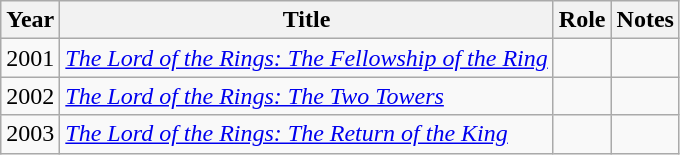<table class="wikitable">
<tr>
<th>Year</th>
<th>Title</th>
<th>Role</th>
<th>Notes</th>
</tr>
<tr>
<td>2001</td>
<td><em><a href='#'>The Lord of the Rings: The Fellowship of the Ring</a></em></td>
<td></td>
<td></td>
</tr>
<tr>
<td>2002</td>
<td><em><a href='#'>The Lord of the Rings: The Two Towers</a></em></td>
<td></td>
<td></td>
</tr>
<tr>
<td>2003</td>
<td><em><a href='#'>The Lord of the Rings: The Return of the King</a></em></td>
<td></td>
<td></td>
</tr>
</table>
